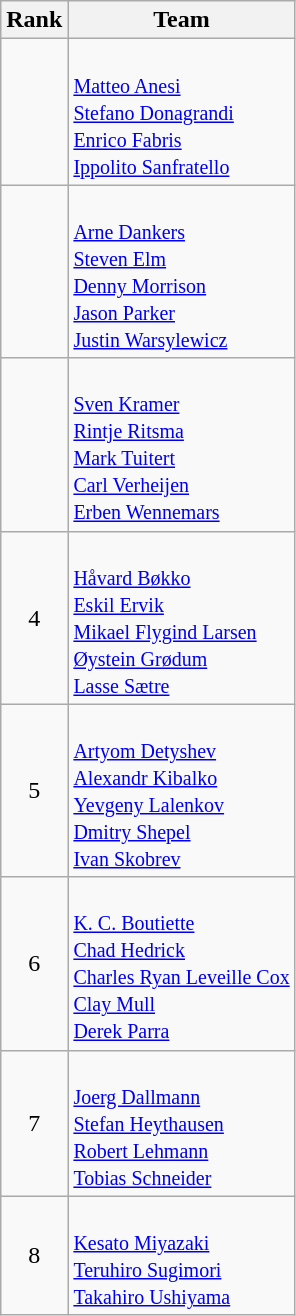<table class="wikitable sortable" style="text-align:center">
<tr>
<th>Rank</th>
<th>Team</th>
</tr>
<tr>
<td></td>
<td align="left"><small> <br><a href='#'>Matteo Anesi</a> <br> <a href='#'>Stefano Donagrandi</a><br><a href='#'>Enrico Fabris</a><br><a href='#'>Ippolito Sanfratello</a></small></td>
</tr>
<tr>
<td></td>
<td align="left"><small><br> <a href='#'>Arne Dankers</a><br><a href='#'>Steven Elm</a><br><a href='#'>Denny Morrison</a><br><a href='#'>Jason Parker</a><br><a href='#'>Justin Warsylewicz</a></small></td>
</tr>
<tr>
<td></td>
<td align="left"><small><br> <a href='#'>Sven Kramer</a><br> <a href='#'>Rintje Ritsma</a><br><a href='#'>Mark Tuitert</a><br><a href='#'>Carl Verheijen</a><br> <a href='#'>Erben Wennemars</a></small></td>
</tr>
<tr>
<td>4</td>
<td align="left"><small><br> <a href='#'>Håvard Bøkko</a><br> <a href='#'>Eskil Ervik</a><br><a href='#'>Mikael Flygind Larsen</a><br><a href='#'>Øystein Grødum</a><br><a href='#'>Lasse Sætre</a> </small></td>
</tr>
<tr>
<td>5</td>
<td align="left"><small><br> <a href='#'>Artyom Detyshev</a><br><a href='#'>Alexandr Kibalko</a><br><a href='#'>Yevgeny Lalenkov</a><br><a href='#'>Dmitry Shepel</a><br><a href='#'>Ivan Skobrev</a></small></td>
</tr>
<tr>
<td>6</td>
<td align="left"><small><br> <a href='#'>K. C. Boutiette</a><br> <a href='#'>Chad Hedrick</a><br><a href='#'>Charles Ryan Leveille Cox</a><br><a href='#'>Clay Mull</a><br> <a href='#'>Derek Parra</a></small></td>
</tr>
<tr>
<td>7</td>
<td align="left"><small><br><a href='#'>Joerg Dallmann</a> <br> <a href='#'>Stefan Heythausen</a><br><a href='#'>Robert Lehmann</a><br><a href='#'>Tobias Schneider</a></small></td>
</tr>
<tr>
<td>8</td>
<td align="left"><small><br> <a href='#'>Kesato Miyazaki</a><br><a href='#'>Teruhiro Sugimori</a><br><a href='#'>Takahiro Ushiyama</a></small></td>
</tr>
</table>
